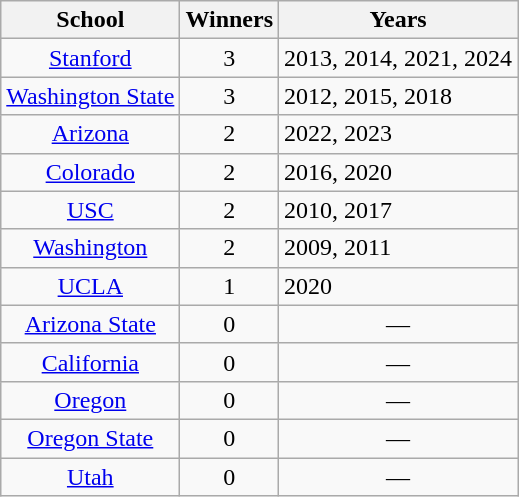<table class=wikitable>
<tr>
<th>School</th>
<th>Winners</th>
<th>Years</th>
</tr>
<tr>
<td align=center><a href='#'>Stanford</a></td>
<td align=center>3</td>
<td align=center>2013, 2014, 2021, 2024</td>
</tr>
<tr>
<td align=center><a href='#'>Washington State</a></td>
<td align=center>3</td>
<td>2012, 2015, 2018</td>
</tr>
<tr>
<td align=center><a href='#'>Arizona</a></td>
<td align=center>2</td>
<td>2022, 2023</td>
</tr>
<tr>
<td align=center><a href='#'>Colorado</a></td>
<td align=center>2</td>
<td>2016, 2020</td>
</tr>
<tr>
<td align=center><a href='#'>USC</a></td>
<td align=center>2</td>
<td>2010, 2017</td>
</tr>
<tr>
<td align=center><a href='#'>Washington</a></td>
<td align=center>2</td>
<td>2009, 2011</td>
</tr>
<tr>
<td align=center><a href='#'>UCLA</a></td>
<td align=center>1</td>
<td>2020</td>
</tr>
<tr>
<td align=center><a href='#'>Arizona State</a></td>
<td align=center>0</td>
<td align=center>—</td>
</tr>
<tr>
<td align=center><a href='#'>California</a></td>
<td align=center>0</td>
<td align=center>—</td>
</tr>
<tr>
<td align=center><a href='#'>Oregon</a></td>
<td align=center>0</td>
<td align=center>—</td>
</tr>
<tr>
<td align=center><a href='#'>Oregon State</a></td>
<td align=center>0</td>
<td align=center>—</td>
</tr>
<tr>
<td align=center><a href='#'>Utah</a></td>
<td align=center>0</td>
<td align=center>—</td>
</tr>
</table>
